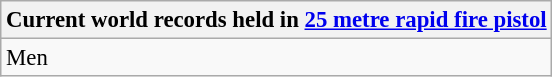<table class="wikitable" style="font-size: 95%">
<tr>
<th colspan=7>Current world records held in <a href='#'>25 metre rapid fire pistol</a></th>
</tr>
<tr>
<td>Men<br></td>
</tr>
</table>
